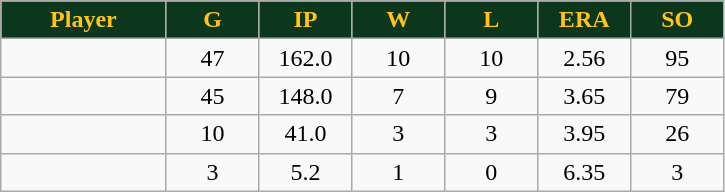<table class="wikitable sortable">
<tr>
<th style="background:#0C371D;color:#ffc322;" width="16%">Player</th>
<th style="background:#0C371D;color:#ffc322;" width="9%">G</th>
<th style="background:#0C371D;color:#ffc322;" width="9%">IP</th>
<th style="background:#0C371D;color:#ffc322;" width="9%">W</th>
<th style="background:#0C371D;color:#ffc322;" width="9%">L</th>
<th style="background:#0C371D;color:#ffc322;" width="9%">ERA</th>
<th style="background:#0C371D;color:#ffc322;" width="9%">SO</th>
</tr>
<tr align="center">
<td></td>
<td>47</td>
<td>162.0</td>
<td>10</td>
<td>10</td>
<td>2.56</td>
<td>95</td>
</tr>
<tr align="center">
<td></td>
<td>45</td>
<td>148.0</td>
<td>7</td>
<td>9</td>
<td>3.65</td>
<td>79</td>
</tr>
<tr align="center">
<td></td>
<td>10</td>
<td>41.0</td>
<td>3</td>
<td>3</td>
<td>3.95</td>
<td>26</td>
</tr>
<tr align="center">
<td></td>
<td>3</td>
<td>5.2</td>
<td>1</td>
<td>0</td>
<td>6.35</td>
<td>3</td>
</tr>
</table>
